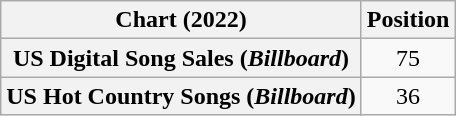<table class="wikitable sortable plainrowheaders" style="text-align:center">
<tr>
<th scope="col">Chart (2022)</th>
<th scope="col">Position</th>
</tr>
<tr>
<th scope="row">US Digital Song Sales (<em>Billboard</em>)</th>
<td>75</td>
</tr>
<tr>
<th scope="row">US Hot Country Songs (<em>Billboard</em>)</th>
<td>36</td>
</tr>
</table>
